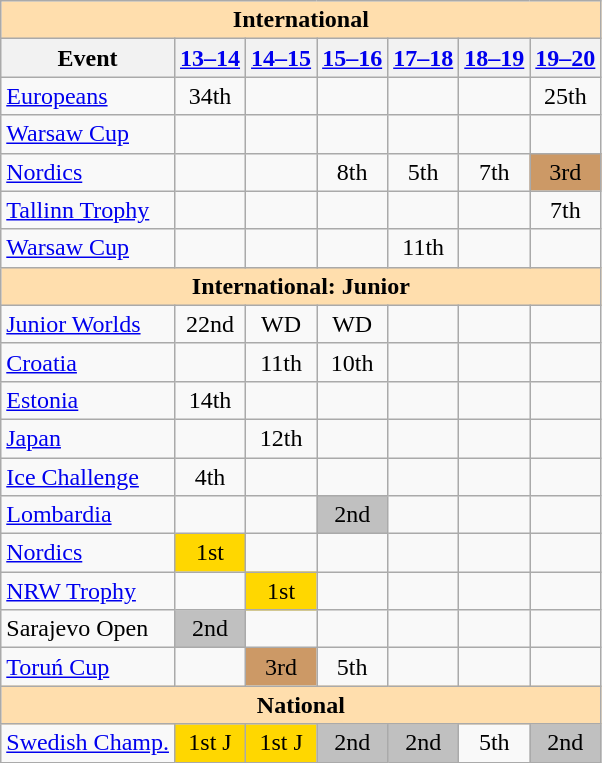<table class="wikitable" style="text-align:center">
<tr>
<th colspan="7" style="background-color: #ffdead; " align="center">International</th>
</tr>
<tr>
<th>Event</th>
<th><a href='#'>13–14</a></th>
<th><a href='#'>14–15</a></th>
<th><a href='#'>15–16</a></th>
<th><a href='#'>17–18</a></th>
<th><a href='#'>18–19</a></th>
<th><a href='#'>19–20</a></th>
</tr>
<tr>
<td align=left><a href='#'>Europeans</a></td>
<td>34th</td>
<td></td>
<td></td>
<td></td>
<td></td>
<td>25th</td>
</tr>
<tr>
<td align=left> <a href='#'>Warsaw Cup</a></td>
<td></td>
<td></td>
<td></td>
<td></td>
<td></td>
<td></td>
</tr>
<tr>
<td align=left><a href='#'>Nordics</a></td>
<td></td>
<td></td>
<td>8th</td>
<td>5th</td>
<td>7th</td>
<td bgcolor=cc9966>3rd</td>
</tr>
<tr>
<td align=left><a href='#'>Tallinn Trophy</a></td>
<td></td>
<td></td>
<td></td>
<td></td>
<td></td>
<td>7th</td>
</tr>
<tr>
<td align=left><a href='#'>Warsaw Cup</a></td>
<td></td>
<td></td>
<td></td>
<td>11th</td>
<td></td>
<td></td>
</tr>
<tr>
<th colspan="7" style="background-color: #ffdead; " align="center">International: Junior</th>
</tr>
<tr>
<td align=left><a href='#'>Junior Worlds</a></td>
<td>22nd</td>
<td>WD</td>
<td>WD</td>
<td></td>
<td></td>
<td></td>
</tr>
<tr>
<td align=left> <a href='#'>Croatia</a></td>
<td></td>
<td>11th</td>
<td>10th</td>
<td></td>
<td></td>
<td></td>
</tr>
<tr>
<td align=left> <a href='#'>Estonia</a></td>
<td>14th</td>
<td></td>
<td></td>
<td></td>
<td></td>
<td></td>
</tr>
<tr>
<td align=left> <a href='#'>Japan</a></td>
<td></td>
<td>12th</td>
<td></td>
<td></td>
<td></td>
<td></td>
</tr>
<tr>
<td align=left><a href='#'>Ice Challenge</a></td>
<td>4th</td>
<td></td>
<td></td>
<td></td>
<td></td>
<td></td>
</tr>
<tr>
<td align=left><a href='#'>Lombardia</a></td>
<td></td>
<td></td>
<td bgcolor=silver>2nd</td>
<td></td>
<td></td>
<td></td>
</tr>
<tr>
<td align=left><a href='#'>Nordics</a></td>
<td bgcolor="gold">1st</td>
<td></td>
<td></td>
<td></td>
<td></td>
<td></td>
</tr>
<tr>
<td align=left><a href='#'>NRW Trophy</a></td>
<td></td>
<td bgcolor=gold>1st</td>
<td></td>
<td></td>
<td></td>
<td></td>
</tr>
<tr>
<td align=left>Sarajevo Open</td>
<td bgcolor="silver">2nd</td>
<td></td>
<td></td>
<td></td>
<td></td>
<td></td>
</tr>
<tr>
<td align=left><a href='#'>Toruń Cup</a></td>
<td></td>
<td bgcolor=cc9966>3rd</td>
<td>5th</td>
<td></td>
<td></td>
<td></td>
</tr>
<tr>
<th colspan="7" style="background-color: #ffdead; " align="center">National</th>
</tr>
<tr>
<td align="left"><a href='#'>Swedish Champ.</a></td>
<td bgcolor="gold">1st J</td>
<td bgcolor="gold">1st J</td>
<td bgcolor="silver">2nd</td>
<td bgcolor="silver">2nd</td>
<td>5th</td>
<td bgcolor="silver">2nd</td>
</tr>
</table>
